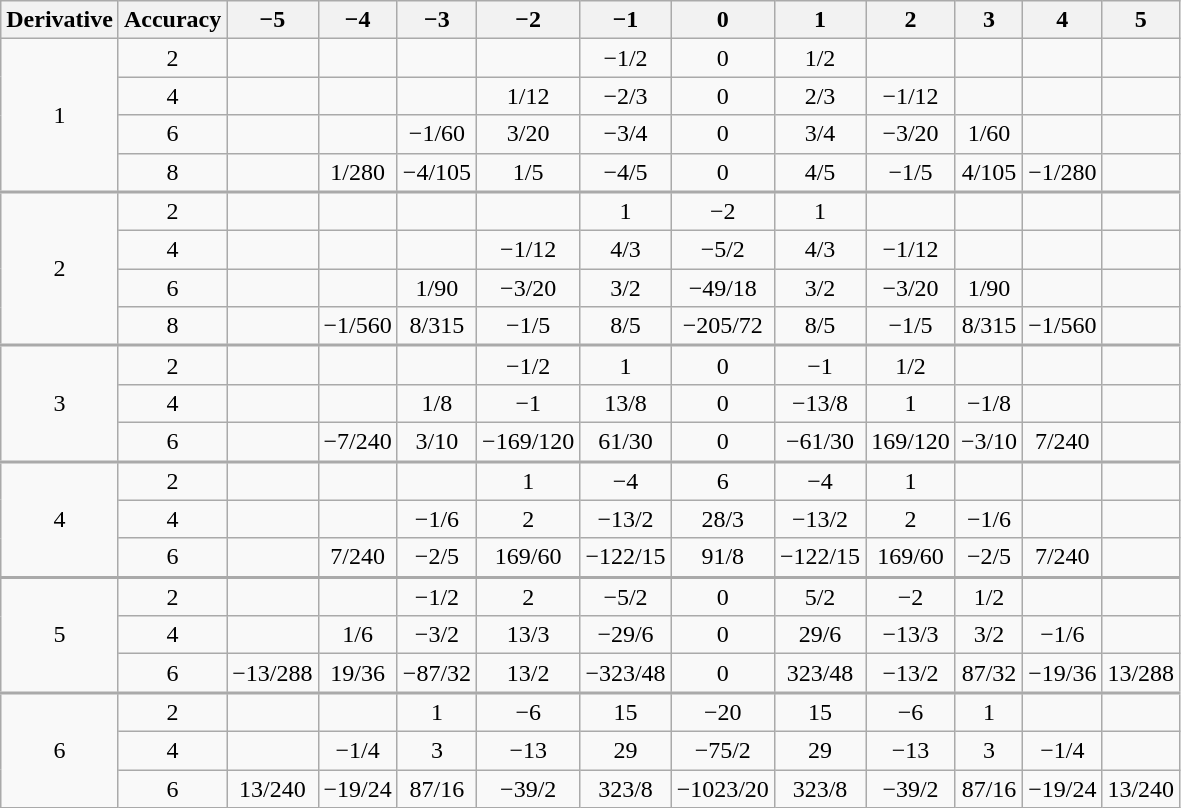<table class="wikitable" style="text-align:center">
<tr>
<th>Derivative</th>
<th>Accuracy</th>
<th>−5</th>
<th>−4</th>
<th>−3</th>
<th>−2</th>
<th>−1</th>
<th>0</th>
<th>1</th>
<th>2</th>
<th>3</th>
<th>4</th>
<th>5</th>
</tr>
<tr>
<td rowspan="4">1</td>
<td>2</td>
<td></td>
<td></td>
<td></td>
<td></td>
<td>−1/2</td>
<td>0</td>
<td>1/2</td>
<td></td>
<td></td>
<td></td>
<td></td>
</tr>
<tr>
<td>4</td>
<td></td>
<td></td>
<td></td>
<td>1/12</td>
<td>−2/3</td>
<td>0</td>
<td>2/3</td>
<td>−1/12</td>
<td></td>
<td></td>
<td></td>
</tr>
<tr>
<td>6</td>
<td></td>
<td></td>
<td>−1/60</td>
<td>3/20</td>
<td>−3/4</td>
<td>0</td>
<td>3/4</td>
<td>−3/20</td>
<td>1/60</td>
<td></td>
<td></td>
</tr>
<tr style="border-bottom: 2px solid #aaa;">
<td>8</td>
<td></td>
<td>1/280</td>
<td>−4/105</td>
<td>1/5</td>
<td>−4/5</td>
<td>0</td>
<td>4/5</td>
<td>−1/5</td>
<td>4/105</td>
<td>−1/280</td>
<td></td>
</tr>
<tr>
<td rowspan="4">2</td>
<td>2</td>
<td></td>
<td></td>
<td></td>
<td></td>
<td>1</td>
<td>−2</td>
<td>1</td>
<td></td>
<td></td>
<td></td>
<td></td>
</tr>
<tr>
<td>4</td>
<td></td>
<td></td>
<td></td>
<td>−1/12</td>
<td>4/3</td>
<td>−5/2</td>
<td>4/3</td>
<td>−1/12</td>
<td></td>
<td></td>
<td></td>
</tr>
<tr>
<td>6</td>
<td></td>
<td></td>
<td>1/90</td>
<td>−3/20</td>
<td>3/2</td>
<td>−49/18</td>
<td>3/2</td>
<td>−3/20</td>
<td>1/90</td>
<td></td>
<td></td>
</tr>
<tr style="border-bottom: 2px solid #aaa;">
<td>8</td>
<td></td>
<td>−1/560</td>
<td>8/315</td>
<td>−1/5</td>
<td>8/5</td>
<td>−205/72</td>
<td>8/5</td>
<td>−1/5</td>
<td>8/315</td>
<td>−1/560</td>
<td></td>
</tr>
<tr>
<td rowspan="3">3</td>
<td>2</td>
<td></td>
<td></td>
<td></td>
<td>−1/2</td>
<td>1</td>
<td>0</td>
<td>−1</td>
<td>1/2</td>
<td></td>
<td></td>
<td></td>
</tr>
<tr>
<td>4</td>
<td></td>
<td></td>
<td>1/8</td>
<td>−1</td>
<td>13/8</td>
<td>0</td>
<td>−13/8</td>
<td>1</td>
<td>−1/8</td>
<td></td>
<td></td>
</tr>
<tr style="border-bottom: 2px solid #aaa;">
<td>6</td>
<td></td>
<td>−7/240</td>
<td>3/10</td>
<td>−169/120</td>
<td>61/30</td>
<td>0</td>
<td>−61/30</td>
<td>169/120</td>
<td>−3/10</td>
<td>7/240</td>
<td></td>
</tr>
<tr>
<td rowspan="3">4</td>
<td>2</td>
<td></td>
<td></td>
<td></td>
<td>1</td>
<td>−4</td>
<td>6</td>
<td>−4</td>
<td>1</td>
<td></td>
<td></td>
<td></td>
</tr>
<tr>
<td>4</td>
<td></td>
<td></td>
<td>−1/6</td>
<td>2</td>
<td>−13/2</td>
<td>28/3</td>
<td>−13/2</td>
<td>2</td>
<td>−1/6</td>
<td></td>
<td></td>
</tr>
<tr style="border-bottom: 2px solid #aaa;">
<td>6</td>
<td></td>
<td>7/240</td>
<td>−2/5</td>
<td>169/60</td>
<td>−122/15</td>
<td>91/8</td>
<td>−122/15</td>
<td>169/60</td>
<td>−2/5</td>
<td>7/240</td>
<td></td>
</tr>
<tr>
<td rowspan="3">5</td>
<td>2</td>
<td></td>
<td></td>
<td>−1/2</td>
<td>2</td>
<td>−5/2</td>
<td>0</td>
<td>5/2</td>
<td>−2</td>
<td>1/2</td>
<td></td>
<td></td>
</tr>
<tr>
<td>4</td>
<td></td>
<td>1/6</td>
<td>−3/2</td>
<td>13/3</td>
<td>−29/6</td>
<td>0</td>
<td>29/6</td>
<td>−13/3</td>
<td>3/2</td>
<td>−1/6</td>
<td></td>
</tr>
<tr style="border-bottom: 2px solid #aaa;">
<td>6</td>
<td>−13/288</td>
<td>19/36</td>
<td>−87/32</td>
<td>13/2</td>
<td>−323/48</td>
<td>0</td>
<td>323/48</td>
<td>−13/2</td>
<td>87/32</td>
<td>−19/36</td>
<td>13/288</td>
</tr>
<tr>
<td rowspan="3">6</td>
<td>2</td>
<td></td>
<td></td>
<td>1</td>
<td>−6</td>
<td>15</td>
<td>−20</td>
<td>15</td>
<td>−6</td>
<td>1</td>
<td></td>
<td></td>
</tr>
<tr>
<td>4</td>
<td></td>
<td>−1/4</td>
<td>3</td>
<td>−13</td>
<td>29</td>
<td>−75/2</td>
<td>29</td>
<td>−13</td>
<td>3</td>
<td>−1/4</td>
<td></td>
</tr>
<tr>
<td>6</td>
<td>13/240</td>
<td>−19/24</td>
<td>87/16</td>
<td>−39/2</td>
<td>323/8</td>
<td>−1023/20</td>
<td>323/8</td>
<td>−39/2</td>
<td>87/16</td>
<td>−19/24</td>
<td>13/240</td>
</tr>
</table>
